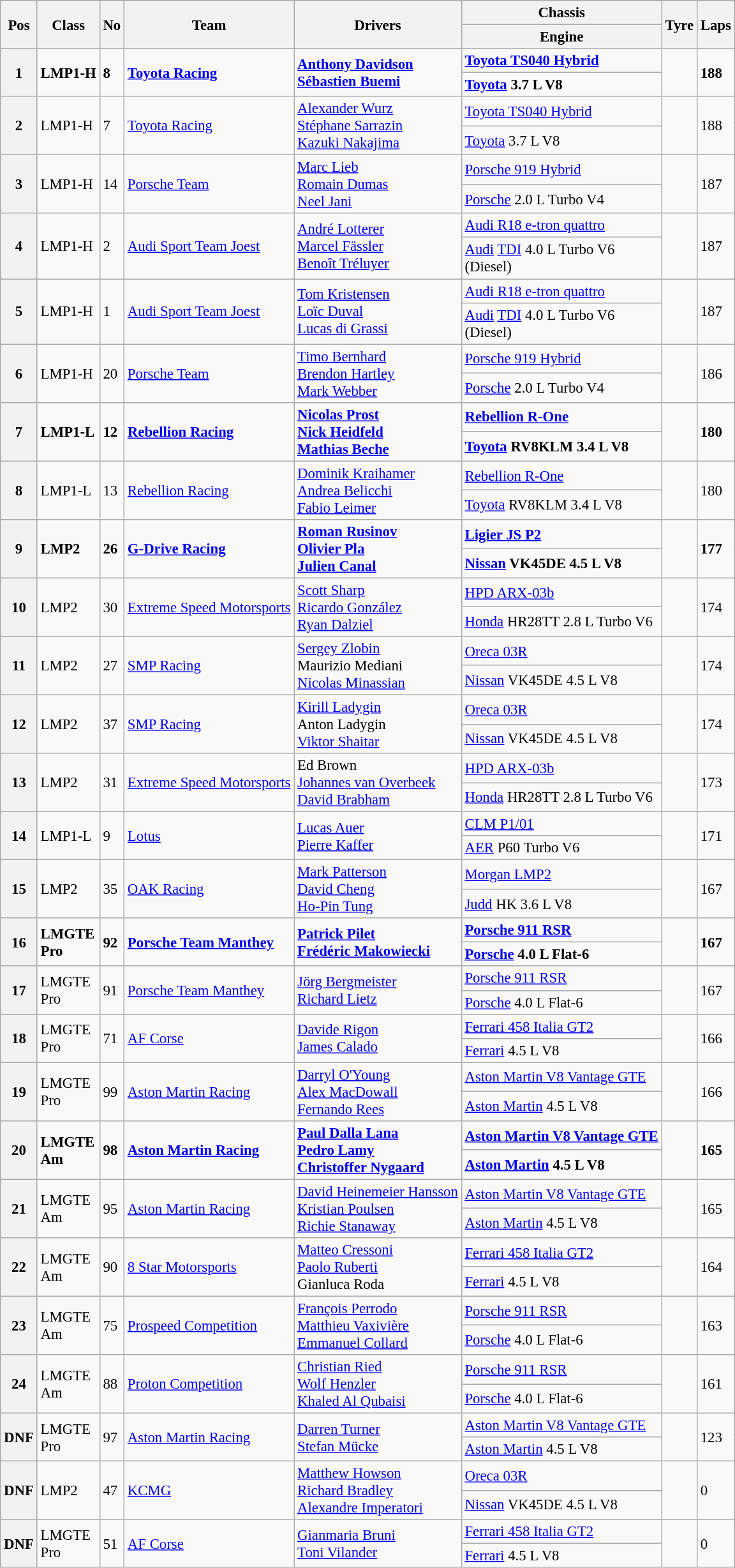<table class="wikitable" style="font-size: 95%;">
<tr>
<th rowspan=2>Pos</th>
<th rowspan=2>Class</th>
<th rowspan=2>No</th>
<th rowspan=2>Team</th>
<th rowspan=2>Drivers</th>
<th>Chassis</th>
<th rowspan=2>Tyre</th>
<th rowspan=2>Laps</th>
</tr>
<tr>
<th>Engine</th>
</tr>
<tr style="font-weight:bold">
<th rowspan=2>1</th>
<td rowspan=2>LMP1-H</td>
<td rowspan=2>8</td>
<td rowspan=2> <a href='#'>Toyota Racing</a></td>
<td rowspan=2> <a href='#'>Anthony Davidson</a><br> <a href='#'>Sébastien Buemi</a></td>
<td><a href='#'>Toyota TS040 Hybrid</a></td>
<td rowspan=2></td>
<td rowspan=2>188</td>
</tr>
<tr style="font-weight:bold">
<td><a href='#'>Toyota</a> 3.7 L V8</td>
</tr>
<tr>
<th rowspan=2>2</th>
<td rowspan=2>LMP1-H</td>
<td rowspan=2>7</td>
<td rowspan=2> <a href='#'>Toyota Racing</a></td>
<td rowspan=2> <a href='#'>Alexander Wurz</a><br> <a href='#'>Stéphane Sarrazin</a><br> <a href='#'>Kazuki Nakajima</a></td>
<td><a href='#'>Toyota TS040 Hybrid</a></td>
<td rowspan=2></td>
<td rowspan=2>188</td>
</tr>
<tr>
<td><a href='#'>Toyota</a> 3.7 L V8</td>
</tr>
<tr>
<th rowspan=2>3</th>
<td rowspan=2>LMP1-H</td>
<td rowspan=2>14</td>
<td rowspan=2> <a href='#'>Porsche Team</a></td>
<td rowspan=2> <a href='#'>Marc Lieb</a><br> <a href='#'>Romain Dumas</a><br> <a href='#'>Neel Jani</a></td>
<td><a href='#'>Porsche 919 Hybrid</a></td>
<td rowspan=2></td>
<td rowspan=2>187</td>
</tr>
<tr>
<td><a href='#'>Porsche</a> 2.0 L Turbo V4</td>
</tr>
<tr>
<th rowspan=2>4</th>
<td rowspan=2>LMP1-H</td>
<td rowspan=2>2</td>
<td rowspan=2> <a href='#'>Audi Sport Team Joest</a></td>
<td rowspan=2> <a href='#'>André Lotterer</a><br> <a href='#'>Marcel Fässler</a><br> <a href='#'>Benoît Tréluyer</a></td>
<td><a href='#'>Audi R18 e-tron quattro</a></td>
<td rowspan=2></td>
<td rowspan=2>187</td>
</tr>
<tr>
<td><a href='#'>Audi</a> <a href='#'>TDI</a> 4.0 L Turbo V6<br>(Diesel)</td>
</tr>
<tr>
<th rowspan=2>5</th>
<td rowspan=2>LMP1-H</td>
<td rowspan=2>1</td>
<td rowspan=2> <a href='#'>Audi Sport Team Joest</a></td>
<td rowspan=2> <a href='#'>Tom Kristensen</a><br> <a href='#'>Loïc Duval</a><br> <a href='#'>Lucas di Grassi</a></td>
<td><a href='#'>Audi R18 e-tron quattro</a></td>
<td rowspan=2></td>
<td rowspan=2>187</td>
</tr>
<tr>
<td><a href='#'>Audi</a> <a href='#'>TDI</a> 4.0 L Turbo V6<br>(Diesel)</td>
</tr>
<tr>
<th rowspan=2>6</th>
<td rowspan=2>LMP1-H</td>
<td rowspan=2>20</td>
<td rowspan=2> <a href='#'>Porsche Team</a></td>
<td rowspan=2> <a href='#'>Timo Bernhard</a><br> <a href='#'>Brendon Hartley</a><br> <a href='#'>Mark Webber</a></td>
<td><a href='#'>Porsche 919 Hybrid</a></td>
<td rowspan=2></td>
<td rowspan=2>186</td>
</tr>
<tr>
<td><a href='#'>Porsche</a> 2.0 L Turbo V4</td>
</tr>
<tr style="font-weight:bold">
<th rowspan=2>7</th>
<td rowspan=2>LMP1-L</td>
<td rowspan=2>12</td>
<td rowspan=2> <a href='#'>Rebellion Racing</a></td>
<td rowspan=2> <a href='#'>Nicolas Prost</a><br> <a href='#'>Nick Heidfeld</a><br> <a href='#'>Mathias Beche</a></td>
<td><a href='#'>Rebellion R-One</a></td>
<td rowspan=2></td>
<td rowspan=2>180</td>
</tr>
<tr style="font-weight:bold">
<td><a href='#'>Toyota</a> RV8KLM 3.4 L V8</td>
</tr>
<tr>
<th rowspan=2>8</th>
<td rowspan=2>LMP1-L</td>
<td rowspan=2>13</td>
<td rowspan=2> <a href='#'>Rebellion Racing</a></td>
<td rowspan=2> <a href='#'>Dominik Kraihamer</a><br> <a href='#'>Andrea Belicchi</a><br> <a href='#'>Fabio Leimer</a></td>
<td><a href='#'>Rebellion R-One</a></td>
<td rowspan=2></td>
<td rowspan=2>180</td>
</tr>
<tr>
<td><a href='#'>Toyota</a> RV8KLM 3.4 L V8</td>
</tr>
<tr style="font-weight:bold">
<th rowspan=2>9</th>
<td rowspan=2>LMP2</td>
<td rowspan=2>26</td>
<td rowspan=2> <a href='#'>G-Drive Racing</a></td>
<td rowspan=2> <a href='#'>Roman Rusinov</a><br> <a href='#'>Olivier Pla</a><br> <a href='#'>Julien Canal</a></td>
<td><a href='#'>Ligier JS P2</a></td>
<td rowspan=2></td>
<td rowspan=2>177</td>
</tr>
<tr style="font-weight:bold">
<td><a href='#'>Nissan</a> VK45DE 4.5 L V8</td>
</tr>
<tr>
<th rowspan=2>10</th>
<td rowspan=2>LMP2</td>
<td rowspan=2>30</td>
<td rowspan=2> <a href='#'>Extreme Speed Motorsports</a></td>
<td rowspan=2> <a href='#'>Scott Sharp</a><br> <a href='#'>Ricardo González</a><br> <a href='#'>Ryan Dalziel</a></td>
<td><a href='#'>HPD ARX-03b</a></td>
<td rowspan=2></td>
<td rowspan=2>174</td>
</tr>
<tr>
<td><a href='#'>Honda</a> HR28TT 2.8 L Turbo V6</td>
</tr>
<tr>
<th rowspan=2>11</th>
<td rowspan=2>LMP2</td>
<td rowspan=2>27</td>
<td rowspan=2> <a href='#'>SMP Racing</a></td>
<td rowspan=2> <a href='#'>Sergey Zlobin</a><br> Maurizio Mediani<br> <a href='#'>Nicolas Minassian</a></td>
<td><a href='#'>Oreca 03R</a></td>
<td rowspan=2></td>
<td rowspan=2>174</td>
</tr>
<tr>
<td><a href='#'>Nissan</a> VK45DE 4.5 L V8</td>
</tr>
<tr>
<th rowspan=2>12</th>
<td rowspan=2>LMP2</td>
<td rowspan=2>37</td>
<td rowspan=2> <a href='#'>SMP Racing</a></td>
<td rowspan=2> <a href='#'>Kirill Ladygin</a><br> Anton Ladygin<br> <a href='#'>Viktor Shaitar</a></td>
<td><a href='#'>Oreca 03R</a></td>
<td rowspan=2></td>
<td rowspan=2>174</td>
</tr>
<tr>
<td><a href='#'>Nissan</a> VK45DE 4.5 L V8</td>
</tr>
<tr>
<th rowspan=2>13</th>
<td rowspan=2>LMP2</td>
<td rowspan=2>31</td>
<td rowspan=2> <a href='#'>Extreme Speed Motorsports</a></td>
<td rowspan=2> Ed Brown<br> <a href='#'>Johannes van Overbeek</a><br> <a href='#'>David Brabham</a></td>
<td><a href='#'>HPD ARX-03b</a></td>
<td rowspan=2></td>
<td rowspan=2>173</td>
</tr>
<tr>
<td><a href='#'>Honda</a> HR28TT 2.8 L Turbo V6</td>
</tr>
<tr>
<th rowspan=2>14</th>
<td rowspan=2>LMP1-L</td>
<td rowspan=2>9</td>
<td rowspan=2> <a href='#'>Lotus</a></td>
<td rowspan=2> <a href='#'>Lucas Auer</a><br> <a href='#'>Pierre Kaffer</a></td>
<td><a href='#'>CLM P1/01</a></td>
<td rowspan=2></td>
<td rowspan=2>171</td>
</tr>
<tr>
<td><a href='#'>AER</a> P60 Turbo V6</td>
</tr>
<tr>
<th rowspan=2>15</th>
<td rowspan=2>LMP2</td>
<td rowspan=2>35</td>
<td rowspan=2> <a href='#'>OAK Racing</a></td>
<td rowspan=2> <a href='#'>Mark Patterson</a><br> <a href='#'>David Cheng</a><br> <a href='#'>Ho-Pin Tung</a></td>
<td><a href='#'>Morgan LMP2</a></td>
<td rowspan=2></td>
<td rowspan=2>167</td>
</tr>
<tr>
<td><a href='#'>Judd</a> HK 3.6 L V8</td>
</tr>
<tr style="font-weight:bold">
<th rowspan=2>16</th>
<td rowspan=2>LMGTE<br>Pro</td>
<td rowspan=2>92</td>
<td rowspan=2> <a href='#'>Porsche Team Manthey</a></td>
<td rowspan=2> <a href='#'>Patrick Pilet</a><br> <a href='#'>Frédéric Makowiecki</a></td>
<td><a href='#'>Porsche 911 RSR</a></td>
<td rowspan=2></td>
<td rowspan=2>167</td>
</tr>
<tr style="font-weight:bold">
<td><a href='#'>Porsche</a> 4.0 L Flat-6</td>
</tr>
<tr>
<th rowspan=2>17</th>
<td rowspan=2>LMGTE<br>Pro</td>
<td rowspan=2>91</td>
<td rowspan=2> <a href='#'>Porsche Team Manthey</a></td>
<td rowspan=2> <a href='#'>Jörg Bergmeister</a><br> <a href='#'>Richard Lietz</a></td>
<td><a href='#'>Porsche 911 RSR</a></td>
<td rowspan=2></td>
<td rowspan=2>167</td>
</tr>
<tr>
<td><a href='#'>Porsche</a> 4.0 L Flat-6</td>
</tr>
<tr>
<th rowspan=2>18</th>
<td rowspan=2>LMGTE<br>Pro</td>
<td rowspan=2>71</td>
<td rowspan=2> <a href='#'>AF Corse</a></td>
<td rowspan=2> <a href='#'>Davide Rigon</a><br> <a href='#'>James Calado</a></td>
<td><a href='#'>Ferrari 458 Italia GT2</a></td>
<td rowspan=2></td>
<td rowspan=2>166</td>
</tr>
<tr>
<td><a href='#'>Ferrari</a> 4.5 L V8</td>
</tr>
<tr>
<th rowspan=2>19</th>
<td rowspan=2>LMGTE<br>Pro</td>
<td rowspan=2>99</td>
<td rowspan=2> <a href='#'>Aston Martin Racing</a></td>
<td rowspan=2> <a href='#'>Darryl O'Young</a><br> <a href='#'>Alex MacDowall</a><br> <a href='#'>Fernando Rees</a></td>
<td><a href='#'>Aston Martin V8 Vantage GTE</a></td>
<td rowspan=2></td>
<td rowspan=2>166</td>
</tr>
<tr>
<td><a href='#'>Aston Martin</a> 4.5 L V8</td>
</tr>
<tr style="font-weight:bold">
<th rowspan=2>20</th>
<td rowspan=2>LMGTE<br>Am</td>
<td rowspan=2>98</td>
<td rowspan=2> <a href='#'>Aston Martin Racing</a></td>
<td rowspan=2> <a href='#'>Paul Dalla Lana</a><br> <a href='#'>Pedro Lamy</a><br> <a href='#'>Christoffer Nygaard</a></td>
<td><a href='#'>Aston Martin V8 Vantage GTE</a></td>
<td rowspan=2></td>
<td rowspan=2>165</td>
</tr>
<tr style="font-weight:bold">
<td><a href='#'>Aston Martin</a> 4.5 L V8</td>
</tr>
<tr>
<th rowspan=2>21</th>
<td rowspan=2>LMGTE<br>Am</td>
<td rowspan=2>95</td>
<td rowspan=2> <a href='#'>Aston Martin Racing</a></td>
<td rowspan=2> <a href='#'>David Heinemeier Hansson</a><br> <a href='#'>Kristian Poulsen</a><br> <a href='#'>Richie Stanaway</a></td>
<td><a href='#'>Aston Martin V8 Vantage GTE</a></td>
<td rowspan=2></td>
<td rowspan=2>165</td>
</tr>
<tr>
<td><a href='#'>Aston Martin</a> 4.5 L V8</td>
</tr>
<tr>
<th rowspan=2>22</th>
<td rowspan=2>LMGTE<br>Am</td>
<td rowspan=2>90</td>
<td rowspan=2> <a href='#'>8 Star Motorsports</a></td>
<td rowspan=2> <a href='#'>Matteo Cressoni</a><br> <a href='#'>Paolo Ruberti</a><br> Gianluca Roda</td>
<td><a href='#'>Ferrari 458 Italia GT2</a></td>
<td rowspan=2></td>
<td rowspan=2>164</td>
</tr>
<tr>
<td><a href='#'>Ferrari</a> 4.5 L V8</td>
</tr>
<tr>
<th rowspan=2>23</th>
<td rowspan=2>LMGTE<br>Am</td>
<td rowspan=2>75</td>
<td rowspan=2> <a href='#'>Prospeed Competition</a></td>
<td rowspan=2> <a href='#'>François Perrodo</a><br> <a href='#'>Matthieu Vaxivière</a><br> <a href='#'>Emmanuel Collard</a></td>
<td><a href='#'>Porsche 911 RSR</a></td>
<td rowspan=2></td>
<td rowspan=2>163</td>
</tr>
<tr>
<td><a href='#'>Porsche</a> 4.0 L Flat-6</td>
</tr>
<tr>
<th rowspan=2>24</th>
<td rowspan=2>LMGTE<br>Am</td>
<td rowspan=2>88</td>
<td rowspan=2> <a href='#'>Proton Competition</a></td>
<td rowspan=2> <a href='#'>Christian Ried</a><br> <a href='#'>Wolf Henzler</a><br> <a href='#'>Khaled Al Qubaisi</a></td>
<td><a href='#'>Porsche 911 RSR</a></td>
<td rowspan=2></td>
<td rowspan=2>161</td>
</tr>
<tr>
<td><a href='#'>Porsche</a> 4.0 L Flat-6</td>
</tr>
<tr>
<th rowspan=2>DNF</th>
<td rowspan=2>LMGTE<br>Pro</td>
<td rowspan=2>97</td>
<td rowspan=2> <a href='#'>Aston Martin Racing</a></td>
<td rowspan=2> <a href='#'>Darren Turner</a><br> <a href='#'>Stefan Mücke</a></td>
<td><a href='#'>Aston Martin V8 Vantage GTE</a></td>
<td rowspan=2></td>
<td rowspan=2>123</td>
</tr>
<tr>
<td><a href='#'>Aston Martin</a> 4.5 L V8</td>
</tr>
<tr>
<th rowspan=2>DNF</th>
<td rowspan=2>LMP2</td>
<td rowspan=2>47</td>
<td rowspan=2> <a href='#'>KCMG</a></td>
<td rowspan=2> <a href='#'>Matthew Howson</a><br> <a href='#'>Richard Bradley</a><br> <a href='#'>Alexandre Imperatori</a></td>
<td><a href='#'>Oreca 03R</a></td>
<td rowspan=2></td>
<td rowspan=2>0</td>
</tr>
<tr>
<td><a href='#'>Nissan</a> VK45DE 4.5 L V8</td>
</tr>
<tr>
<th rowspan=2>DNF</th>
<td rowspan=2>LMGTE<br>Pro</td>
<td rowspan=2>51</td>
<td rowspan=2> <a href='#'>AF Corse</a></td>
<td rowspan=2> <a href='#'>Gianmaria Bruni</a><br> <a href='#'>Toni Vilander</a></td>
<td><a href='#'>Ferrari 458 Italia GT2</a></td>
<td rowspan=2></td>
<td rowspan=2>0</td>
</tr>
<tr>
<td><a href='#'>Ferrari</a> 4.5 L V8</td>
</tr>
</table>
